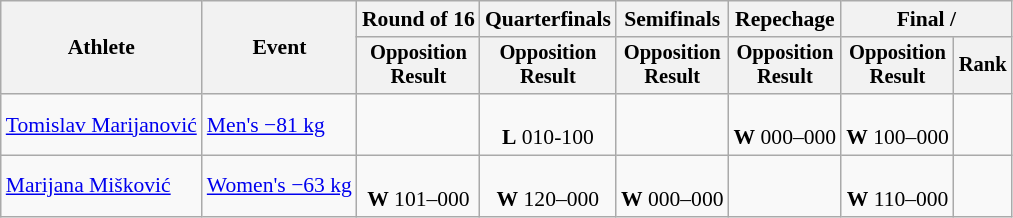<table class="wikitable" style="font-size:90%">
<tr>
<th rowspan="2">Athlete</th>
<th rowspan="2">Event</th>
<th>Round of 16</th>
<th>Quarterfinals</th>
<th>Semifinals</th>
<th>Repechage</th>
<th colspan=2>Final / </th>
</tr>
<tr style="font-size:95%">
<th>Opposition<br>Result</th>
<th>Opposition<br>Result</th>
<th>Opposition<br>Result</th>
<th>Opposition<br>Result</th>
<th>Opposition<br>Result</th>
<th>Rank</th>
</tr>
<tr align=center>
<td align=left><a href='#'>Tomislav Marijanović</a></td>
<td align=left><a href='#'>Men's −81 kg</a></td>
<td></td>
<td><br><strong>L</strong> 010-100</td>
<td></td>
<td><br><strong>W</strong> 000–000</td>
<td><br><strong>W</strong> 100–000</td>
<td></td>
</tr>
<tr align=center>
<td align=left><a href='#'>Marijana Mišković</a></td>
<td align=left><a href='#'>Women's −63 kg</a></td>
<td><br><strong>W</strong> 101–000</td>
<td><br><strong>W</strong> 120–000</td>
<td><br><strong>W</strong> 000–000</td>
<td></td>
<td><br><strong>W</strong> 110–000</td>
<td></td>
</tr>
</table>
